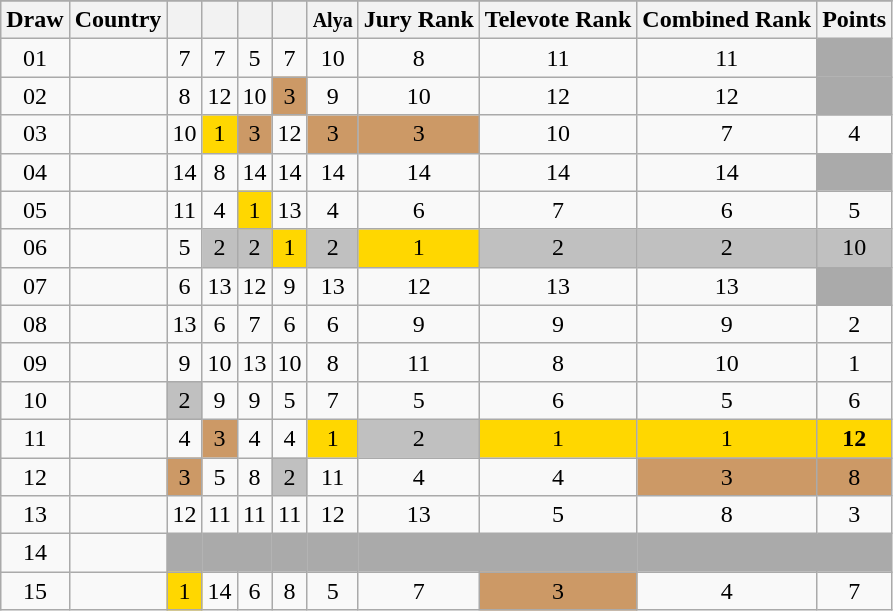<table class="sortable wikitable collapsible plainrowheaders" style="text-align:center;">
<tr>
</tr>
<tr>
<th scope="col">Draw</th>
<th scope="col">Country</th>
<th scope="col"><small></small></th>
<th scope="col"><small></small></th>
<th scope="col"><small></small></th>
<th scope="col"><small></small></th>
<th scope="col"><small>Alya</small></th>
<th scope="col">Jury Rank</th>
<th scope="col">Televote Rank</th>
<th scope="col">Combined Rank</th>
<th scope="col">Points</th>
</tr>
<tr>
<td>01</td>
<td style="text-align:left;"></td>
<td>7</td>
<td>7</td>
<td>5</td>
<td>7</td>
<td>10</td>
<td>8</td>
<td>11</td>
<td>11</td>
<td style="background:#AAAAAA;"></td>
</tr>
<tr>
<td>02</td>
<td style="text-align:left;"></td>
<td>8</td>
<td>12</td>
<td>10</td>
<td style="background:#CC9966;">3</td>
<td>9</td>
<td>10</td>
<td>12</td>
<td>12</td>
<td style="background:#AAAAAA;"></td>
</tr>
<tr>
<td>03</td>
<td style="text-align:left;"></td>
<td>10</td>
<td style="background:gold;">1</td>
<td style="background:#CC9966;">3</td>
<td>12</td>
<td style="background:#CC9966;">3</td>
<td style="background:#CC9966;">3</td>
<td>10</td>
<td>7</td>
<td>4</td>
</tr>
<tr>
<td>04</td>
<td style="text-align:left;"></td>
<td>14</td>
<td>8</td>
<td>14</td>
<td>14</td>
<td>14</td>
<td>14</td>
<td>14</td>
<td>14</td>
<td style="background:#AAAAAA;"></td>
</tr>
<tr>
<td>05</td>
<td style="text-align:left;"></td>
<td>11</td>
<td>4</td>
<td style="background:gold;">1</td>
<td>13</td>
<td>4</td>
<td>6</td>
<td>7</td>
<td>6</td>
<td>5</td>
</tr>
<tr>
<td>06</td>
<td style="text-align:left;"></td>
<td>5</td>
<td style="background:silver;">2</td>
<td style="background:silver;">2</td>
<td style="background:gold;">1</td>
<td style="background:silver;">2</td>
<td style="background:gold;">1</td>
<td style="background:silver;">2</td>
<td style="background:silver;">2</td>
<td style="background:silver;">10</td>
</tr>
<tr>
<td>07</td>
<td style="text-align:left;"></td>
<td>6</td>
<td>13</td>
<td>12</td>
<td>9</td>
<td>13</td>
<td>12</td>
<td>13</td>
<td>13</td>
<td style="background:#AAAAAA;"></td>
</tr>
<tr>
<td>08</td>
<td style="text-align:left;"></td>
<td>13</td>
<td>6</td>
<td>7</td>
<td>6</td>
<td>6</td>
<td>9</td>
<td>9</td>
<td>9</td>
<td>2</td>
</tr>
<tr>
<td>09</td>
<td style="text-align:left;"></td>
<td>9</td>
<td>10</td>
<td>13</td>
<td>10</td>
<td>8</td>
<td>11</td>
<td>8</td>
<td>10</td>
<td>1</td>
</tr>
<tr>
<td>10</td>
<td style="text-align:left;"></td>
<td style="background:silver;">2</td>
<td>9</td>
<td>9</td>
<td>5</td>
<td>7</td>
<td>5</td>
<td>6</td>
<td>5</td>
<td>6</td>
</tr>
<tr>
<td>11</td>
<td style="text-align:left;"></td>
<td>4</td>
<td style="background:#CC9966;">3</td>
<td>4</td>
<td>4</td>
<td style="background:gold;">1</td>
<td style="background:silver;">2</td>
<td style="background:gold;">1</td>
<td style="background:gold;">1</td>
<td style="background:gold;"><strong>12</strong></td>
</tr>
<tr>
<td>12</td>
<td style="text-align:left;"></td>
<td style="background:#CC9966;">3</td>
<td>5</td>
<td>8</td>
<td style="background:silver;">2</td>
<td>11</td>
<td>4</td>
<td>4</td>
<td style="background:#CC9966;">3</td>
<td style="background:#CC9966;">8</td>
</tr>
<tr>
<td>13</td>
<td style="text-align:left;"></td>
<td>12</td>
<td>11</td>
<td>11</td>
<td>11</td>
<td>12</td>
<td>13</td>
<td>5</td>
<td>8</td>
<td>3</td>
</tr>
<tr class="sortbottom">
<td>14</td>
<td style="text-align:left;"></td>
<td style="background:#AAAAAA;"></td>
<td style="background:#AAAAAA;"></td>
<td style="background:#AAAAAA;"></td>
<td style="background:#AAAAAA;"></td>
<td style="background:#AAAAAA;"></td>
<td style="background:#AAAAAA;"></td>
<td style="background:#AAAAAA;"></td>
<td style="background:#AAAAAA;"></td>
<td style="background:#AAAAAA;"></td>
</tr>
<tr>
<td>15</td>
<td style="text-align:left;"></td>
<td style="background:gold;">1</td>
<td>14</td>
<td>6</td>
<td>8</td>
<td>5</td>
<td>7</td>
<td style="background:#CC9966;">3</td>
<td>4</td>
<td>7</td>
</tr>
</table>
